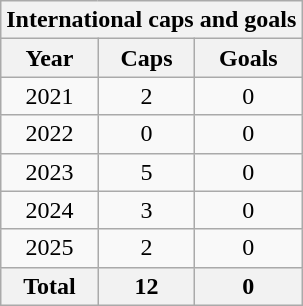<table class="wikitable sortable" style="text-align:center">
<tr>
<th colspan="3">International caps and goals</th>
</tr>
<tr>
<th>Year</th>
<th>Caps</th>
<th>Goals</th>
</tr>
<tr>
<td>2021</td>
<td>2</td>
<td>0</td>
</tr>
<tr>
<td>2022</td>
<td>0</td>
<td>0</td>
</tr>
<tr>
<td>2023</td>
<td>5</td>
<td>0</td>
</tr>
<tr>
<td>2024</td>
<td>3</td>
<td>0</td>
</tr>
<tr>
<td>2025</td>
<td>2</td>
<td>0</td>
</tr>
<tr>
<th>Total</th>
<th>12</th>
<th>0</th>
</tr>
</table>
